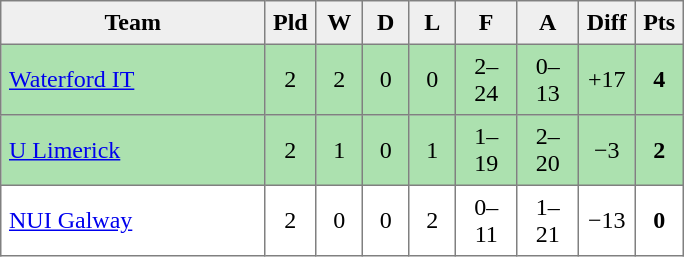<table style=border-collapse:collapse border=1 cellspacing=0 cellpadding=5>
<tr align=center bgcolor=#efefef>
<th width=165>Team</th>
<th width=20>Pld</th>
<th width=20>W</th>
<th width=20>D</th>
<th width=20>L</th>
<th width=30>F</th>
<th width=30>A</th>
<th width=20>Diff</th>
<th width=20>Pts</th>
</tr>
<tr align=center style="background:#ACE1AF;">
<td style="text-align:left;"><a href='#'>Waterford IT</a></td>
<td>2</td>
<td>2</td>
<td>0</td>
<td>0</td>
<td>2–24</td>
<td>0–13</td>
<td>+17</td>
<td><strong>4</strong></td>
</tr>
<tr align=center style="background:#ACE1AF;">
<td style="text-align:left;"><a href='#'>U Limerick</a></td>
<td>2</td>
<td>1</td>
<td>0</td>
<td>1</td>
<td>1–19</td>
<td>2–20</td>
<td>−3</td>
<td><strong>2</strong></td>
</tr>
<tr align=center style="background:#FFFFFF;">
<td style="text-align:left;"><a href='#'>NUI Galway</a></td>
<td>2</td>
<td>0</td>
<td>0</td>
<td>2</td>
<td>0–11</td>
<td>1–21</td>
<td>−13</td>
<td><strong>0</strong></td>
</tr>
</table>
